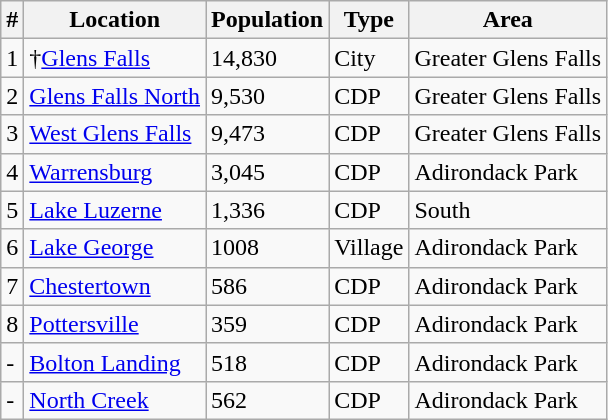<table class="wikitable sortable">
<tr>
<th>#</th>
<th>Location</th>
<th>Population</th>
<th>Type</th>
<th>Area</th>
</tr>
<tr>
<td>1</td>
<td>†<a href='#'>Glens Falls</a></td>
<td>14,830</td>
<td>City</td>
<td>Greater Glens Falls</td>
</tr>
<tr>
<td>2</td>
<td><a href='#'>Glens Falls North</a></td>
<td>9,530</td>
<td>CDP</td>
<td>Greater Glens Falls</td>
</tr>
<tr>
<td>3</td>
<td><a href='#'>West Glens Falls</a></td>
<td>9,473</td>
<td>CDP</td>
<td>Greater Glens Falls</td>
</tr>
<tr>
<td>4</td>
<td><a href='#'>Warrensburg</a></td>
<td>3,045</td>
<td>CDP</td>
<td>Adirondack Park</td>
</tr>
<tr>
<td>5</td>
<td><a href='#'>Lake Luzerne</a></td>
<td>1,336</td>
<td>CDP</td>
<td>South</td>
</tr>
<tr>
<td>6</td>
<td><a href='#'>Lake George</a></td>
<td>1008</td>
<td>Village</td>
<td>Adirondack Park</td>
</tr>
<tr>
<td>7</td>
<td><a href='#'>Chestertown</a></td>
<td>586</td>
<td>CDP</td>
<td>Adirondack Park</td>
</tr>
<tr>
<td>8</td>
<td><a href='#'>Pottersville</a></td>
<td>359</td>
<td>CDP</td>
<td>Adirondack Park</td>
</tr>
<tr>
<td>-</td>
<td><a href='#'>Bolton Landing</a></td>
<td>518</td>
<td>CDP</td>
<td>Adirondack Park</td>
</tr>
<tr>
<td>-</td>
<td><a href='#'>North Creek</a></td>
<td>562</td>
<td>CDP</td>
<td>Adirondack Park</td>
</tr>
</table>
